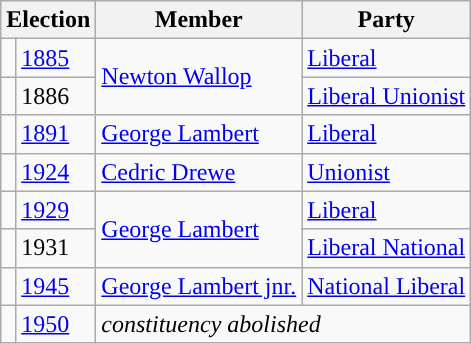<table class="wikitable">
<tr>
<th colspan="2">Election</th>
<th>Member</th>
<th>Party</th>
</tr>
<tr>
<td style="color:inherit;background-color: "></td>
<td><a href='#'>1885</a></td>
<td rowspan=2><a href='#'>Newton Wallop</a></td>
<td><a href='#'>Liberal</a></td>
</tr>
<tr>
<td style="color:inherit;background-color: "></td>
<td>1886</td>
<td><a href='#'>Liberal Unionist</a></td>
</tr>
<tr>
<td style="color:inherit;background-color: "></td>
<td><a href='#'>1891</a></td>
<td><a href='#'>George Lambert</a></td>
<td><a href='#'>Liberal</a></td>
</tr>
<tr>
<td style="color:inherit;background-color: "></td>
<td><a href='#'>1924</a></td>
<td><a href='#'>Cedric Drewe</a></td>
<td><a href='#'>Unionist</a></td>
</tr>
<tr>
<td style="color:inherit;background-color: "></td>
<td><a href='#'>1929</a></td>
<td rowspan=2><a href='#'>George Lambert</a></td>
<td><a href='#'>Liberal</a></td>
</tr>
<tr>
<td style="color:inherit;background-color: "></td>
<td>1931</td>
<td><a href='#'>Liberal National</a></td>
</tr>
<tr>
<td style="color:inherit;background-color: "></td>
<td><a href='#'>1945</a></td>
<td><a href='#'>George Lambert jnr.</a></td>
<td><a href='#'>National Liberal</a></td>
</tr>
<tr>
<td></td>
<td><a href='#'>1950</a></td>
<td colspan="2"><em>constituency abolished</em></td>
</tr>
</table>
